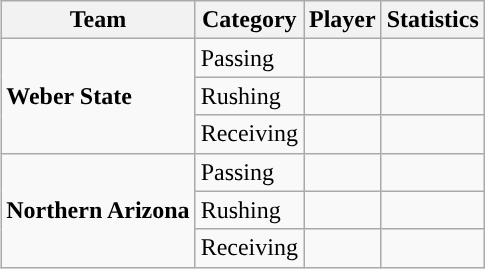<table class="wikitable" style="float: right;">
<tr>
<th>Team</th>
<th>Category</th>
<th>Player</th>
<th>Statistics</th>
</tr>
<tr>
<td rowspan=3><strong>Weber State</strong></td>
<td>Passing</td>
<td></td>
<td></td>
</tr>
<tr>
<td>Rushing</td>
<td></td>
<td></td>
</tr>
<tr>
<td>Receiving</td>
<td></td>
<td></td>
</tr>
<tr>
<td rowspan=3><strong>Northern Arizona</strong></td>
<td>Passing</td>
<td></td>
<td></td>
</tr>
<tr>
<td>Rushing</td>
<td></td>
<td></td>
</tr>
<tr>
<td>Receiving</td>
<td></td>
<td></td>
</tr>
</table>
